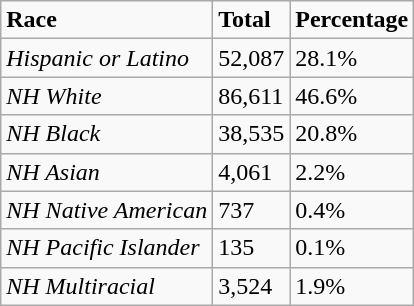<table class="wikitable">
<tr>
<td><strong>Race</strong></td>
<td><strong>Total</strong></td>
<td><strong>Percentage</strong></td>
</tr>
<tr>
<td><em>Hispanic or Latino</em></td>
<td>52,087</td>
<td>28.1%</td>
</tr>
<tr>
<td><em>NH White</em></td>
<td>86,611</td>
<td>46.6%</td>
</tr>
<tr>
<td><em>NH Black</em></td>
<td>38,535</td>
<td>20.8%</td>
</tr>
<tr>
<td><em>NH Asian</em></td>
<td>4,061</td>
<td>2.2%</td>
</tr>
<tr>
<td><em>NH Native American</em></td>
<td>737</td>
<td>0.4%</td>
</tr>
<tr>
<td><em>NH Pacific Islander</em></td>
<td>135</td>
<td>0.1%</td>
</tr>
<tr>
<td><em>NH Multiracial</em></td>
<td>3,524</td>
<td>1.9%</td>
</tr>
</table>
